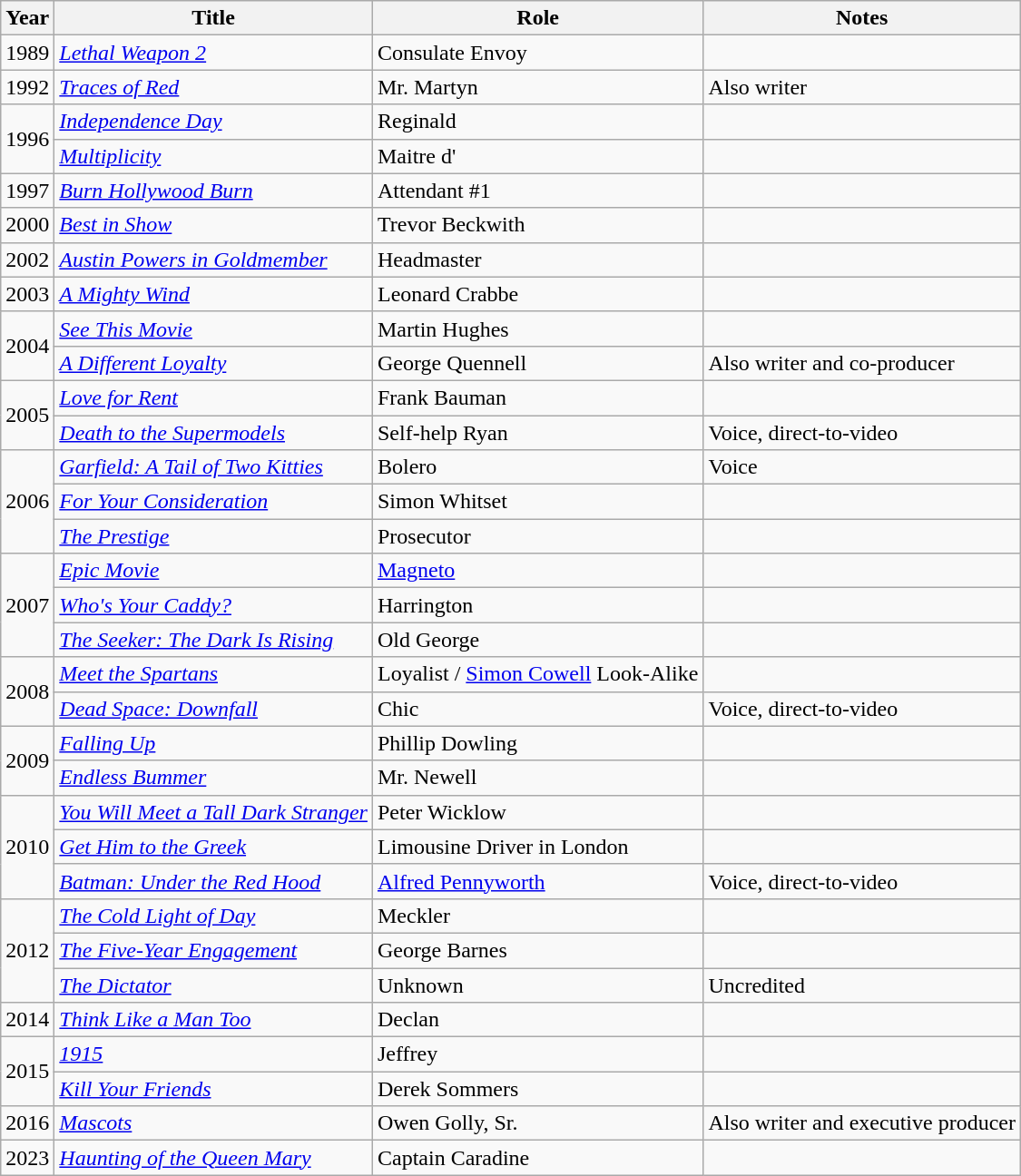<table class=wikitable>
<tr>
<th>Year</th>
<th>Title</th>
<th>Role</th>
<th>Notes</th>
</tr>
<tr>
<td>1989</td>
<td><em><a href='#'>Lethal Weapon 2</a></em></td>
<td>Consulate Envoy</td>
<td></td>
</tr>
<tr>
<td>1992</td>
<td><em><a href='#'>Traces of Red</a></em></td>
<td>Mr. Martyn</td>
<td>Also writer</td>
</tr>
<tr>
<td rowspan="2">1996</td>
<td><em><a href='#'>Independence Day</a></em></td>
<td>Reginald</td>
<td></td>
</tr>
<tr>
<td><em><a href='#'>Multiplicity</a></em></td>
<td>Maitre d'</td>
<td></td>
</tr>
<tr>
<td>1997</td>
<td><em><a href='#'>Burn Hollywood Burn</a></em></td>
<td>Attendant #1</td>
<td></td>
</tr>
<tr>
<td>2000</td>
<td><em><a href='#'>Best in Show</a></em></td>
<td>Trevor Beckwith</td>
<td></td>
</tr>
<tr>
<td>2002</td>
<td><em><a href='#'>Austin Powers in Goldmember</a></em></td>
<td>Headmaster</td>
<td></td>
</tr>
<tr>
<td>2003</td>
<td><em><a href='#'>A Mighty Wind</a></em></td>
<td>Leonard Crabbe</td>
<td></td>
</tr>
<tr>
<td rowspan="2">2004</td>
<td><em><a href='#'>See This Movie</a></em></td>
<td>Martin Hughes</td>
<td></td>
</tr>
<tr>
<td><em><a href='#'>A Different Loyalty</a></em></td>
<td>George Quennell</td>
<td>Also writer and co-producer</td>
</tr>
<tr>
<td rowspan="2">2005</td>
<td><em><a href='#'>Love for Rent</a></em></td>
<td>Frank Bauman</td>
<td></td>
</tr>
<tr>
<td><em><a href='#'>Death to the Supermodels</a></em></td>
<td>Self-help Ryan</td>
<td>Voice, direct-to-video</td>
</tr>
<tr>
<td rowspan="3">2006</td>
<td><em><a href='#'>Garfield: A Tail of Two Kitties</a></em></td>
<td>Bolero</td>
<td>Voice</td>
</tr>
<tr>
<td><em><a href='#'>For Your Consideration</a></em></td>
<td>Simon Whitset</td>
<td></td>
</tr>
<tr>
<td><em><a href='#'>The Prestige</a></em></td>
<td>Prosecutor</td>
<td></td>
</tr>
<tr>
<td rowspan="3">2007</td>
<td><em><a href='#'>Epic Movie</a></em></td>
<td><a href='#'>Magneto</a></td>
<td></td>
</tr>
<tr>
<td><em><a href='#'>Who's Your Caddy?</a></em></td>
<td>Harrington</td>
<td></td>
</tr>
<tr>
<td><em><a href='#'>The Seeker: The Dark Is Rising</a></em></td>
<td>Old George</td>
<td></td>
</tr>
<tr>
<td rowspan="2">2008</td>
<td><em><a href='#'>Meet the Spartans</a></em></td>
<td>Loyalist / <a href='#'>Simon Cowell</a> Look-Alike</td>
<td></td>
</tr>
<tr>
<td><em><a href='#'>Dead Space: Downfall</a></em></td>
<td>Chic</td>
<td>Voice, direct-to-video</td>
</tr>
<tr>
<td rowspan="2">2009</td>
<td><em><a href='#'>Falling Up</a></em></td>
<td>Phillip Dowling</td>
<td></td>
</tr>
<tr>
<td><em><a href='#'>Endless Bummer</a></em></td>
<td>Mr. Newell</td>
<td></td>
</tr>
<tr>
<td rowspan="3">2010</td>
<td><em><a href='#'>You Will Meet a Tall Dark Stranger</a></em></td>
<td>Peter Wicklow</td>
<td></td>
</tr>
<tr>
<td><em><a href='#'>Get Him to the Greek</a></em></td>
<td>Limousine Driver in London</td>
<td></td>
</tr>
<tr>
<td><em><a href='#'>Batman: Under the Red Hood</a></em></td>
<td><a href='#'>Alfred Pennyworth</a></td>
<td>Voice, direct-to-video</td>
</tr>
<tr>
<td rowspan="3">2012</td>
<td><em><a href='#'>The Cold Light of Day</a></em></td>
<td>Meckler</td>
<td></td>
</tr>
<tr>
<td><em><a href='#'>The Five-Year Engagement</a></em></td>
<td>George Barnes</td>
<td></td>
</tr>
<tr>
<td><em><a href='#'>The Dictator</a></em></td>
<td>Unknown</td>
<td>Uncredited</td>
</tr>
<tr>
<td>2014</td>
<td><em><a href='#'>Think Like a Man Too</a></em></td>
<td>Declan</td>
<td></td>
</tr>
<tr>
<td rowspan="2">2015</td>
<td><em><a href='#'>1915</a></em></td>
<td>Jeffrey</td>
<td></td>
</tr>
<tr>
<td><em><a href='#'>Kill Your Friends</a></em></td>
<td>Derek Sommers</td>
<td></td>
</tr>
<tr>
<td>2016</td>
<td><em><a href='#'>Mascots</a></em></td>
<td>Owen Golly, Sr.</td>
<td>Also writer and executive producer</td>
</tr>
<tr>
<td>2023</td>
<td><em><a href='#'>Haunting of the Queen Mary</a></em></td>
<td>Captain Caradine</td>
<td></td>
</tr>
</table>
